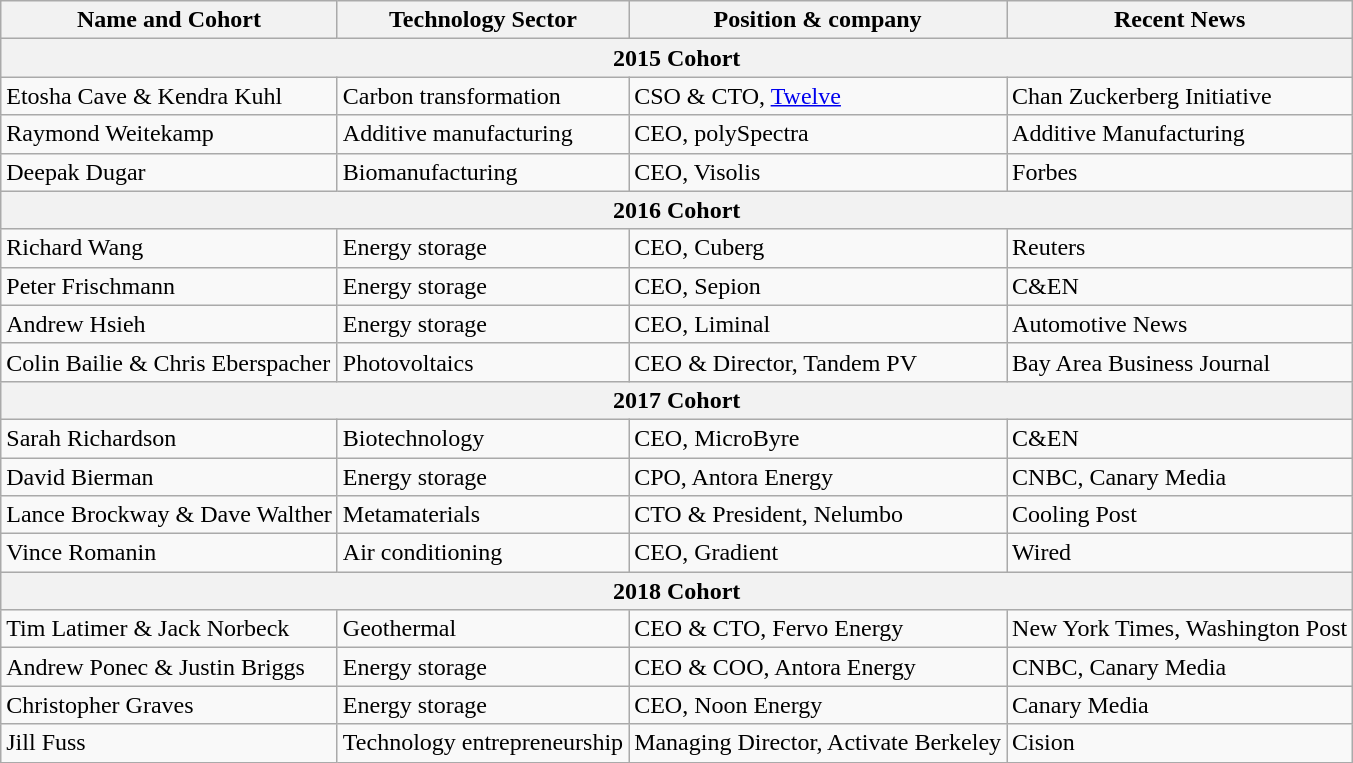<table class="wikitable">
<tr>
<th>Name and Cohort</th>
<th>Technology Sector</th>
<th>Position & company</th>
<th>Recent News</th>
</tr>
<tr>
<th colspan="4">2015 Cohort</th>
</tr>
<tr>
<td>Etosha Cave & Kendra Kuhl</td>
<td>Carbon transformation</td>
<td>CSO & CTO, <a href='#'>Twelve</a></td>
<td>Chan Zuckerberg Initiative</td>
</tr>
<tr>
<td>Raymond Weitekamp</td>
<td>Additive manufacturing</td>
<td>CEO, polySpectra</td>
<td>Additive Manufacturing</td>
</tr>
<tr>
<td>Deepak Dugar</td>
<td>Biomanufacturing</td>
<td>CEO, Visolis</td>
<td>Forbes</td>
</tr>
<tr>
<th colspan="4">2016 Cohort</th>
</tr>
<tr>
<td>Richard Wang</td>
<td>Energy storage</td>
<td>CEO, Cuberg</td>
<td>Reuters</td>
</tr>
<tr>
<td>Peter Frischmann</td>
<td>Energy storage</td>
<td>CEO, Sepion</td>
<td>C&EN</td>
</tr>
<tr>
<td>Andrew Hsieh</td>
<td>Energy storage</td>
<td>CEO, Liminal</td>
<td>Automotive News</td>
</tr>
<tr>
<td>Colin Bailie & Chris Eberspacher</td>
<td>Photovoltaics</td>
<td>CEO & Director, Tandem PV</td>
<td>Bay Area Business Journal</td>
</tr>
<tr>
<th colspan="4">2017 Cohort</th>
</tr>
<tr>
<td>Sarah Richardson</td>
<td>Biotechnology</td>
<td>CEO, MicroByre</td>
<td>C&EN</td>
</tr>
<tr>
<td>David Bierman</td>
<td>Energy storage</td>
<td>CPO, Antora Energy</td>
<td>CNBC, Canary Media</td>
</tr>
<tr>
<td>Lance Brockway & Dave Walther</td>
<td>Metamaterials</td>
<td>CTO & President, Nelumbo</td>
<td>Cooling Post</td>
</tr>
<tr>
<td>Vince Romanin</td>
<td>Air conditioning</td>
<td>CEO, Gradient</td>
<td>Wired</td>
</tr>
<tr>
<th colspan="4">2018 Cohort</th>
</tr>
<tr>
<td>Tim Latimer & Jack Norbeck</td>
<td>Geothermal</td>
<td>CEO & CTO, Fervo Energy</td>
<td>New York Times, Washington Post</td>
</tr>
<tr>
<td>Andrew Ponec & Justin Briggs</td>
<td>Energy storage</td>
<td>CEO & COO, Antora Energy</td>
<td>CNBC, Canary Media</td>
</tr>
<tr>
<td>Christopher Graves</td>
<td>Energy storage</td>
<td>CEO, Noon Energy</td>
<td>Canary Media</td>
</tr>
<tr>
<td>Jill Fuss</td>
<td>Technology entrepreneurship</td>
<td>Managing Director, Activate Berkeley</td>
<td>Cision</td>
</tr>
</table>
